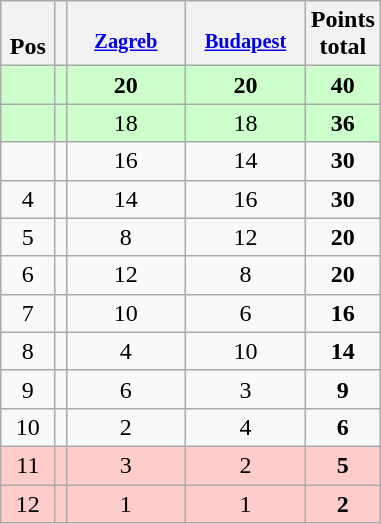<table class="wikitable" style="text-align:center;">
<tr>
<th style="width:1.8em;"><br>Pos</th>
<th></th>
<th style="width:5.2em;;font-size:85%;vertical-align:top;padding-left:4px;;padding-right:4px;;"><br><a href='#'>Zagreb</a></th>
<th style="width:5.2em;;font-size:85%;vertical-align:top;padding-left:4px;;padding-right:4px;;"><br><a href='#'>Budapest</a></th>
<th>Points<br>total</th>
</tr>
<tr bgcolor="ccffcc">
<td></td>
<td align="left"></td>
<td><strong>20</strong></td>
<td><strong>20</strong></td>
<td><strong>40</strong></td>
</tr>
<tr bgcolor="ccffcc">
<td></td>
<td align="left"></td>
<td>18</td>
<td>18</td>
<td><strong>36</strong></td>
</tr>
<tr>
<td></td>
<td align="left"></td>
<td>16</td>
<td>14</td>
<td><strong>30</strong></td>
</tr>
<tr>
<td>4</td>
<td align="left"></td>
<td>14</td>
<td>16</td>
<td><strong>30</strong></td>
</tr>
<tr>
<td>5</td>
<td align="left"></td>
<td>8</td>
<td>12</td>
<td><strong>20</strong></td>
</tr>
<tr>
<td>6</td>
<td align="left"></td>
<td>12</td>
<td>8</td>
<td><strong>20</strong></td>
</tr>
<tr>
<td>7</td>
<td align="left"></td>
<td>10</td>
<td>6</td>
<td><strong>16</strong></td>
</tr>
<tr>
<td>8</td>
<td align="left"></td>
<td>4</td>
<td>10</td>
<td><strong>14</strong></td>
</tr>
<tr>
<td>9</td>
<td align="left"></td>
<td>6</td>
<td>3</td>
<td><strong>9</strong></td>
</tr>
<tr>
<td>10</td>
<td align="left"></td>
<td>2</td>
<td>4</td>
<td><strong>6</strong></td>
</tr>
<tr bgcolor="ffcccc">
<td>11</td>
<td align="left"></td>
<td>3</td>
<td>2</td>
<td><strong>5</strong></td>
</tr>
<tr bgcolor="ffcccc">
<td>12</td>
<td align="left"></td>
<td>1</td>
<td>1</td>
<td><strong>2</strong></td>
</tr>
</table>
